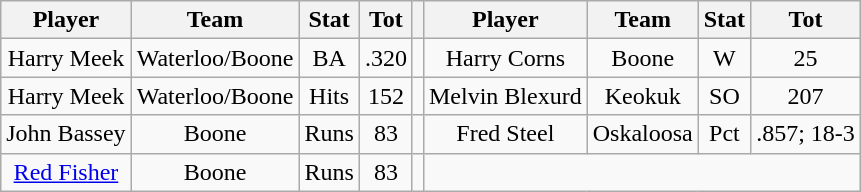<table class="wikitable">
<tr>
<th>Player</th>
<th>Team</th>
<th>Stat</th>
<th>Tot</th>
<th></th>
<th>Player</th>
<th>Team</th>
<th>Stat</th>
<th>Tot</th>
</tr>
<tr align=center>
<td>Harry Meek</td>
<td>Waterloo/Boone</td>
<td>BA</td>
<td>.320</td>
<td></td>
<td>Harry Corns</td>
<td>Boone</td>
<td>W</td>
<td>25</td>
</tr>
<tr align=center>
<td>Harry Meek</td>
<td>Waterloo/Boone</td>
<td>Hits</td>
<td>152</td>
<td></td>
<td>Melvin Blexurd</td>
<td>Keokuk</td>
<td>SO</td>
<td>207</td>
</tr>
<tr align=center>
<td>John Bassey</td>
<td>Boone</td>
<td>Runs</td>
<td>83</td>
<td></td>
<td>Fred Steel</td>
<td>Oskaloosa</td>
<td>Pct</td>
<td>.857; 18-3</td>
</tr>
<tr align=center>
<td><a href='#'>Red Fisher</a></td>
<td>Boone</td>
<td>Runs</td>
<td>83</td>
<td></td>
</tr>
</table>
